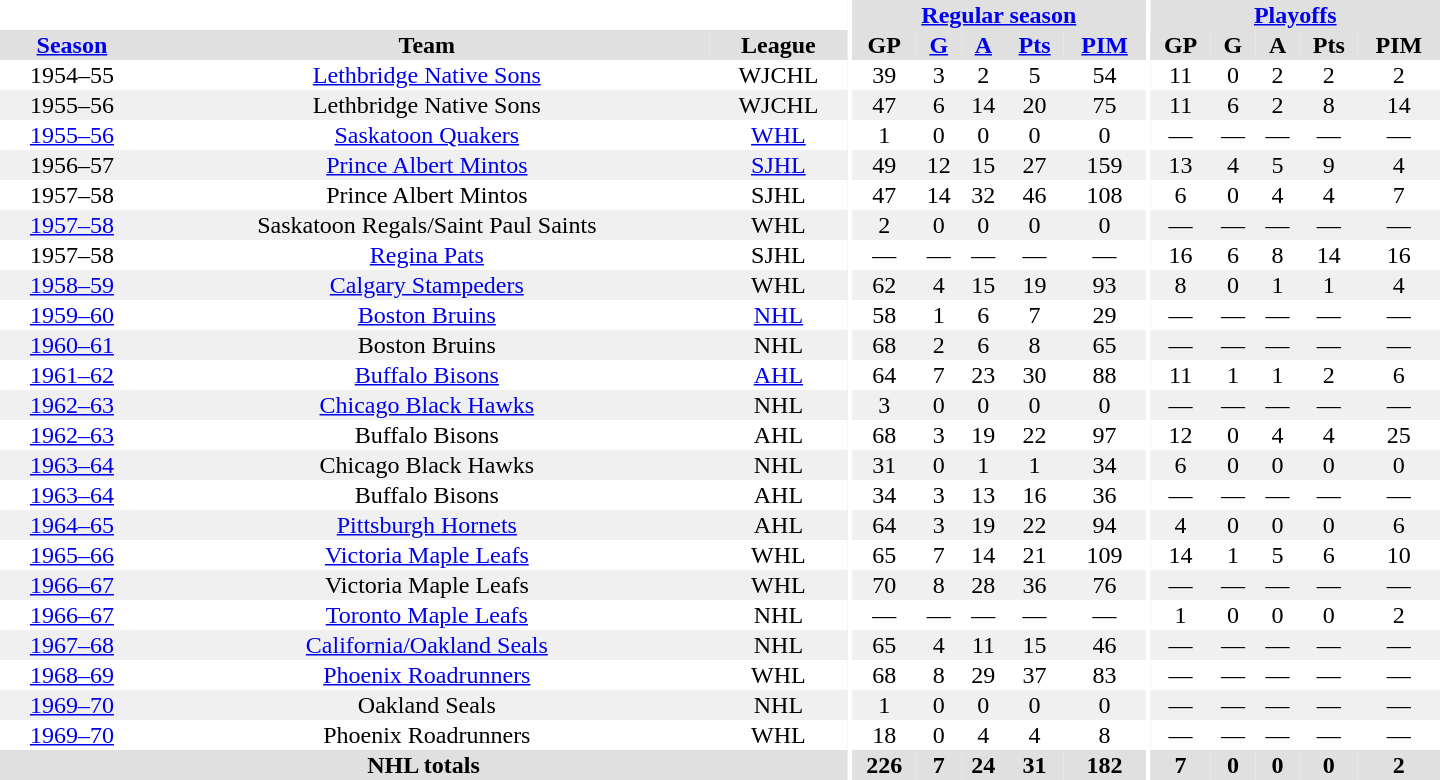<table border="0" cellpadding="1" cellspacing="0" style="text-align:center; width:60em">
<tr bgcolor="#e0e0e0">
<th colspan="3" bgcolor="#ffffff"></th>
<th rowspan="100" bgcolor="#ffffff"></th>
<th colspan="5"><a href='#'>Regular season</a></th>
<th rowspan="100" bgcolor="#ffffff"></th>
<th colspan="5"><a href='#'>Playoffs</a></th>
</tr>
<tr bgcolor="#e0e0e0">
<th><a href='#'>Season</a></th>
<th>Team</th>
<th>League</th>
<th>GP</th>
<th><a href='#'>G</a></th>
<th><a href='#'>A</a></th>
<th><a href='#'>Pts</a></th>
<th><a href='#'>PIM</a></th>
<th>GP</th>
<th>G</th>
<th>A</th>
<th>Pts</th>
<th>PIM</th>
</tr>
<tr>
<td>1954–55</td>
<td><a href='#'>Lethbridge Native Sons</a></td>
<td>WJCHL</td>
<td>39</td>
<td>3</td>
<td>2</td>
<td>5</td>
<td>54</td>
<td>11</td>
<td>0</td>
<td>2</td>
<td>2</td>
<td>2</td>
</tr>
<tr bgcolor="#f0f0f0">
<td>1955–56</td>
<td>Lethbridge Native Sons</td>
<td>WJCHL</td>
<td>47</td>
<td>6</td>
<td>14</td>
<td>20</td>
<td>75</td>
<td>11</td>
<td>6</td>
<td>2</td>
<td>8</td>
<td>14</td>
</tr>
<tr>
<td><a href='#'>1955–56</a></td>
<td><a href='#'>Saskatoon Quakers</a></td>
<td><a href='#'>WHL</a></td>
<td>1</td>
<td>0</td>
<td>0</td>
<td>0</td>
<td>0</td>
<td>—</td>
<td>—</td>
<td>—</td>
<td>—</td>
<td>—</td>
</tr>
<tr bgcolor="#f0f0f0">
<td>1956–57</td>
<td><a href='#'>Prince Albert Mintos</a></td>
<td><a href='#'>SJHL</a></td>
<td>49</td>
<td>12</td>
<td>15</td>
<td>27</td>
<td>159</td>
<td>13</td>
<td>4</td>
<td>5</td>
<td>9</td>
<td>4</td>
</tr>
<tr>
<td>1957–58</td>
<td>Prince Albert Mintos</td>
<td>SJHL</td>
<td>47</td>
<td>14</td>
<td>32</td>
<td>46</td>
<td>108</td>
<td>6</td>
<td>0</td>
<td>4</td>
<td>4</td>
<td>7</td>
</tr>
<tr bgcolor="#f0f0f0">
<td><a href='#'>1957–58</a></td>
<td>Saskatoon Regals/Saint Paul Saints</td>
<td>WHL</td>
<td>2</td>
<td>0</td>
<td>0</td>
<td>0</td>
<td>0</td>
<td>—</td>
<td>—</td>
<td>—</td>
<td>—</td>
<td>—</td>
</tr>
<tr>
<td>1957–58</td>
<td><a href='#'>Regina Pats</a></td>
<td>SJHL</td>
<td>—</td>
<td>—</td>
<td>—</td>
<td>—</td>
<td>—</td>
<td>16</td>
<td>6</td>
<td>8</td>
<td>14</td>
<td>16</td>
</tr>
<tr bgcolor="#f0f0f0">
<td><a href='#'>1958–59</a></td>
<td><a href='#'>Calgary Stampeders</a></td>
<td>WHL</td>
<td>62</td>
<td>4</td>
<td>15</td>
<td>19</td>
<td>93</td>
<td>8</td>
<td>0</td>
<td>1</td>
<td>1</td>
<td>4</td>
</tr>
<tr>
<td><a href='#'>1959–60</a></td>
<td><a href='#'>Boston Bruins</a></td>
<td><a href='#'>NHL</a></td>
<td>58</td>
<td>1</td>
<td>6</td>
<td>7</td>
<td>29</td>
<td>—</td>
<td>—</td>
<td>—</td>
<td>—</td>
<td>—</td>
</tr>
<tr bgcolor="#f0f0f0">
<td><a href='#'>1960–61</a></td>
<td>Boston Bruins</td>
<td>NHL</td>
<td>68</td>
<td>2</td>
<td>6</td>
<td>8</td>
<td>65</td>
<td>—</td>
<td>—</td>
<td>—</td>
<td>—</td>
<td>—</td>
</tr>
<tr>
<td><a href='#'>1961–62</a></td>
<td><a href='#'>Buffalo Bisons</a></td>
<td><a href='#'>AHL</a></td>
<td>64</td>
<td>7</td>
<td>23</td>
<td>30</td>
<td>88</td>
<td>11</td>
<td>1</td>
<td>1</td>
<td>2</td>
<td>6</td>
</tr>
<tr bgcolor="#f0f0f0">
<td><a href='#'>1962–63</a></td>
<td><a href='#'>Chicago Black Hawks</a></td>
<td>NHL</td>
<td>3</td>
<td>0</td>
<td>0</td>
<td>0</td>
<td>0</td>
<td>—</td>
<td>—</td>
<td>—</td>
<td>—</td>
<td>—</td>
</tr>
<tr>
<td><a href='#'>1962–63</a></td>
<td>Buffalo Bisons</td>
<td>AHL</td>
<td>68</td>
<td>3</td>
<td>19</td>
<td>22</td>
<td>97</td>
<td>12</td>
<td>0</td>
<td>4</td>
<td>4</td>
<td>25</td>
</tr>
<tr bgcolor="#f0f0f0">
<td><a href='#'>1963–64</a></td>
<td>Chicago Black Hawks</td>
<td>NHL</td>
<td>31</td>
<td>0</td>
<td>1</td>
<td>1</td>
<td>34</td>
<td>6</td>
<td>0</td>
<td>0</td>
<td>0</td>
<td>0</td>
</tr>
<tr>
<td><a href='#'>1963–64</a></td>
<td>Buffalo Bisons</td>
<td>AHL</td>
<td>34</td>
<td>3</td>
<td>13</td>
<td>16</td>
<td>36</td>
<td>—</td>
<td>—</td>
<td>—</td>
<td>—</td>
<td>—</td>
</tr>
<tr bgcolor="#f0f0f0">
<td><a href='#'>1964–65</a></td>
<td><a href='#'>Pittsburgh Hornets</a></td>
<td>AHL</td>
<td>64</td>
<td>3</td>
<td>19</td>
<td>22</td>
<td>94</td>
<td>4</td>
<td>0</td>
<td>0</td>
<td>0</td>
<td>6</td>
</tr>
<tr>
<td><a href='#'>1965–66</a></td>
<td><a href='#'>Victoria Maple Leafs</a></td>
<td>WHL</td>
<td>65</td>
<td>7</td>
<td>14</td>
<td>21</td>
<td>109</td>
<td>14</td>
<td>1</td>
<td>5</td>
<td>6</td>
<td>10</td>
</tr>
<tr bgcolor="#f0f0f0">
<td><a href='#'>1966–67</a></td>
<td>Victoria Maple Leafs</td>
<td>WHL</td>
<td>70</td>
<td>8</td>
<td>28</td>
<td>36</td>
<td>76</td>
<td>—</td>
<td>—</td>
<td>—</td>
<td>—</td>
<td>—</td>
</tr>
<tr>
<td><a href='#'>1966–67</a></td>
<td><a href='#'>Toronto Maple Leafs</a></td>
<td>NHL</td>
<td>—</td>
<td>—</td>
<td>—</td>
<td>—</td>
<td>—</td>
<td>1</td>
<td>0</td>
<td>0</td>
<td>0</td>
<td>2</td>
</tr>
<tr bgcolor="#f0f0f0">
<td><a href='#'>1967–68</a></td>
<td><a href='#'>California/Oakland Seals</a></td>
<td>NHL</td>
<td>65</td>
<td>4</td>
<td>11</td>
<td>15</td>
<td>46</td>
<td>—</td>
<td>—</td>
<td>—</td>
<td>—</td>
<td>—</td>
</tr>
<tr>
<td><a href='#'>1968–69</a></td>
<td><a href='#'>Phoenix Roadrunners</a></td>
<td>WHL</td>
<td>68</td>
<td>8</td>
<td>29</td>
<td>37</td>
<td>83</td>
<td>—</td>
<td>—</td>
<td>—</td>
<td>—</td>
<td>—</td>
</tr>
<tr bgcolor="#f0f0f0">
<td><a href='#'>1969–70</a></td>
<td>Oakland Seals</td>
<td>NHL</td>
<td>1</td>
<td>0</td>
<td>0</td>
<td>0</td>
<td>0</td>
<td>—</td>
<td>—</td>
<td>—</td>
<td>—</td>
<td>—</td>
</tr>
<tr>
<td><a href='#'>1969–70</a></td>
<td>Phoenix Roadrunners</td>
<td>WHL</td>
<td>18</td>
<td>0</td>
<td>4</td>
<td>4</td>
<td>8</td>
<td>—</td>
<td>—</td>
<td>—</td>
<td>—</td>
<td>—</td>
</tr>
<tr bgcolor="#e0e0e0">
<th colspan="3">NHL totals</th>
<th>226</th>
<th>7</th>
<th>24</th>
<th>31</th>
<th>182</th>
<th>7</th>
<th>0</th>
<th>0</th>
<th>0</th>
<th>2</th>
</tr>
</table>
